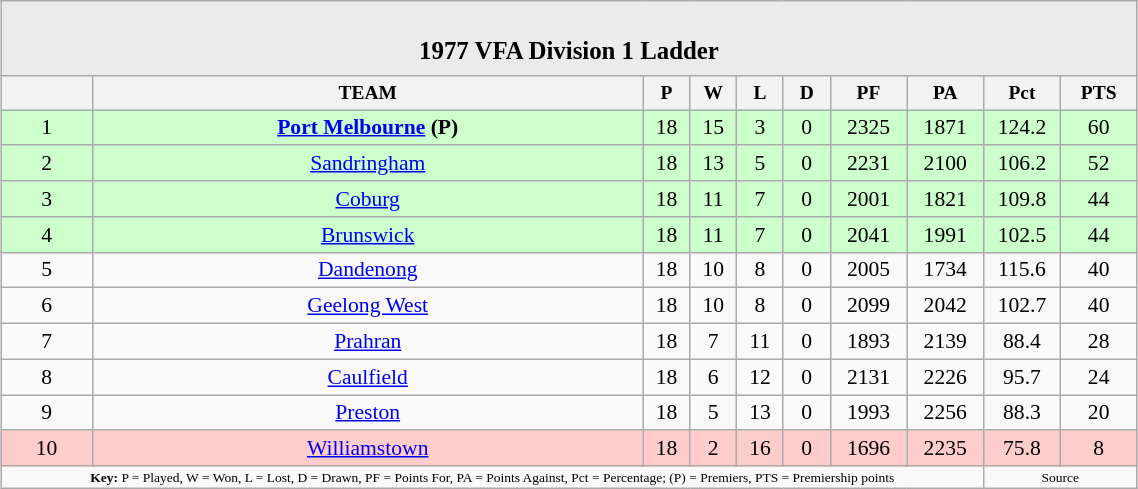<table class="wikitable" style="margin:1em auto; text-align: center; font-size: 90%; width: 60%">
<tr>
<td colspan="11" style="background: #EBEBEB;"><br><table border="0" width="100%" cellpadding="0" cellspacing="0">
<tr style="background: #EBEBEB;">
<td width="25%" style="border: 0;"></td>
<td style="border: 0; font-size: 115%;"><strong>1977 VFA Division 1 Ladder</strong></td>
<td width="25%" style="border: 0;"></td>
</tr>
</table>
</td>
</tr>
<tr style="text-align: center; font-size: 90%;">
<th></th>
<th>TEAM</th>
<th width="25">P</th>
<th width="25">W</th>
<th width="25">L</th>
<th width="25">D</th>
<th width="45">PF</th>
<th width="45">PA</th>
<th width="45">Pct</th>
<th width="45">PTS</th>
</tr>
<tr style="background: #CCFFCC;">
<td>1</td>
<td><strong><a href='#'>Port Melbourne</a> (P)</strong></td>
<td>18</td>
<td>15</td>
<td>3</td>
<td>0</td>
<td>2325</td>
<td>1871</td>
<td>124.2</td>
<td>60</td>
</tr>
<tr style="background: #CCFFCC;">
<td>2</td>
<td><a href='#'>Sandringham</a></td>
<td>18</td>
<td>13</td>
<td>5</td>
<td>0</td>
<td>2231</td>
<td>2100</td>
<td>106.2</td>
<td>52</td>
</tr>
<tr style="background: #CCFFCC;">
<td>3</td>
<td><a href='#'>Coburg</a></td>
<td>18</td>
<td>11</td>
<td>7</td>
<td>0</td>
<td>2001</td>
<td>1821</td>
<td>109.8</td>
<td>44</td>
</tr>
<tr style="background: #CCFFCC;">
<td>4</td>
<td><a href='#'>Brunswick</a></td>
<td>18</td>
<td>11</td>
<td>7</td>
<td>0</td>
<td>2041</td>
<td>1991</td>
<td>102.5</td>
<td>44</td>
</tr>
<tr>
<td>5</td>
<td><a href='#'>Dandenong</a></td>
<td>18</td>
<td>10</td>
<td>8</td>
<td>0</td>
<td>2005</td>
<td>1734</td>
<td>115.6</td>
<td>40</td>
</tr>
<tr>
<td>6</td>
<td><a href='#'>Geelong West</a></td>
<td>18</td>
<td>10</td>
<td>8</td>
<td>0</td>
<td>2099</td>
<td>2042</td>
<td>102.7</td>
<td>40</td>
</tr>
<tr>
<td>7</td>
<td><a href='#'>Prahran</a></td>
<td>18</td>
<td>7</td>
<td>11</td>
<td>0</td>
<td>1893</td>
<td>2139</td>
<td>88.4</td>
<td>28</td>
</tr>
<tr>
<td>8</td>
<td><a href='#'>Caulfield</a></td>
<td>18</td>
<td>6</td>
<td>12</td>
<td>0</td>
<td>2131</td>
<td>2226</td>
<td>95.7</td>
<td>24</td>
</tr>
<tr>
<td>9</td>
<td><a href='#'>Preston</a></td>
<td>18</td>
<td>5</td>
<td>13</td>
<td>0</td>
<td>1993</td>
<td>2256</td>
<td>88.3</td>
<td>20</td>
</tr>
<tr style="background: #FFCCCC;">
<td>10</td>
<td><a href='#'>Williamstown</a></td>
<td>18</td>
<td>2</td>
<td>16</td>
<td>0</td>
<td>1696</td>
<td>2235</td>
<td>75.8</td>
<td>8</td>
</tr>
<tr style="font-size: xx-small;">
<td colspan="8"><strong>Key:</strong> P = Played, W = Won, L = Lost, D = Drawn, PF = Points For, PA = Points Against, Pct = Percentage; (P) = Premiers, PTS = Premiership points</td>
<td colspan="2">Source</td>
</tr>
</table>
